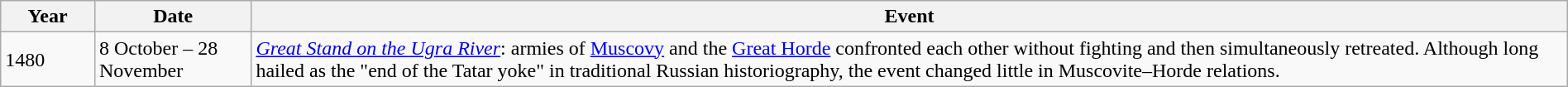<table class="wikitable" width="100%">
<tr>
<th style="width:6%">Year</th>
<th style="width:10%">Date</th>
<th>Event</th>
</tr>
<tr>
<td>1480</td>
<td>8 October – 28 November</td>
<td><em><a href='#'>Great Stand on the Ugra River</a></em>: armies of <a href='#'>Muscovy</a> and the <a href='#'>Great Horde</a> confronted each other without fighting and then simultaneously retreated. Although long hailed as the "end of the Tatar yoke" in traditional Russian historiography, the event changed little in Muscovite–Horde relations.</td>
</tr>
</table>
